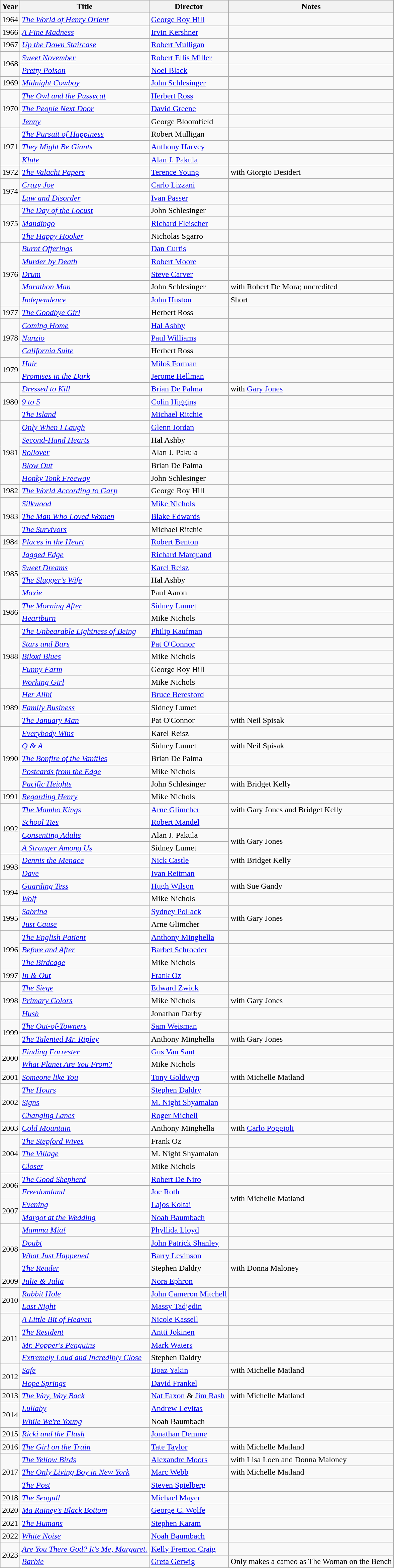<table class="wikitable sortable">
<tr>
<th>Year</th>
<th>Title</th>
<th>Director</th>
<th>Notes</th>
</tr>
<tr>
<td rowspan=1>1964</td>
<td><em><a href='#'>The World of Henry Orient</a></em></td>
<td><a href='#'>George Roy Hill</a></td>
<td></td>
</tr>
<tr>
<td rowspan=1>1966</td>
<td><em><a href='#'>A Fine Madness</a></em></td>
<td><a href='#'>Irvin Kershner</a></td>
<td></td>
</tr>
<tr>
<td rowspan=1>1967</td>
<td><em><a href='#'>Up the Down Staircase</a></em></td>
<td><a href='#'>Robert Mulligan</a></td>
<td></td>
</tr>
<tr>
<td rowspan=2>1968</td>
<td><em><a href='#'>Sweet November</a></em></td>
<td><a href='#'>Robert Ellis Miller</a></td>
<td></td>
</tr>
<tr>
<td><em><a href='#'>Pretty Poison</a></em></td>
<td><a href='#'>Noel Black</a></td>
<td></td>
</tr>
<tr>
<td rowspan=1>1969</td>
<td><em><a href='#'>Midnight Cowboy</a></em></td>
<td><a href='#'>John Schlesinger</a></td>
<td></td>
</tr>
<tr>
<td rowspan=3>1970</td>
<td><em><a href='#'>The Owl and the Pussycat</a></em></td>
<td><a href='#'>Herbert Ross</a></td>
<td></td>
</tr>
<tr>
<td><em><a href='#'>The People Next Door</a></em></td>
<td><a href='#'>David Greene</a></td>
<td></td>
</tr>
<tr>
<td><em><a href='#'>Jenny</a></em></td>
<td>George Bloomfield</td>
<td></td>
</tr>
<tr>
<td rowspan=3>1971</td>
<td><em><a href='#'>The Pursuit of Happiness</a></em></td>
<td>Robert Mulligan</td>
<td></td>
</tr>
<tr>
<td><em><a href='#'>They Might Be Giants</a></em></td>
<td><a href='#'>Anthony Harvey</a></td>
<td></td>
</tr>
<tr>
<td><em><a href='#'>Klute</a></em></td>
<td><a href='#'>Alan J. Pakula</a></td>
<td></td>
</tr>
<tr>
<td>1972</td>
<td><em><a href='#'>The Valachi Papers</a></em></td>
<td><a href='#'>Terence Young</a></td>
<td>with Giorgio Desideri</td>
</tr>
<tr>
<td rowspan=2>1974</td>
<td><em><a href='#'>Crazy Joe</a></em></td>
<td><a href='#'>Carlo Lizzani</a></td>
<td></td>
</tr>
<tr>
<td><em><a href='#'>Law and Disorder</a></em></td>
<td><a href='#'>Ivan Passer</a></td>
<td></td>
</tr>
<tr>
<td rowspan=3>1975</td>
<td><em><a href='#'>The Day of the Locust</a></em></td>
<td>John Schlesinger</td>
<td></td>
</tr>
<tr>
<td><em><a href='#'>Mandingo</a></em></td>
<td><a href='#'>Richard Fleischer</a></td>
<td></td>
</tr>
<tr>
<td><em><a href='#'>The Happy Hooker</a></em></td>
<td>Nicholas Sgarro</td>
<td></td>
</tr>
<tr>
<td rowspan=5>1976</td>
<td><em><a href='#'>Burnt Offerings</a></em></td>
<td><a href='#'>Dan Curtis</a></td>
<td></td>
</tr>
<tr>
<td><em><a href='#'>Murder by Death</a></em></td>
<td><a href='#'>Robert Moore</a></td>
<td></td>
</tr>
<tr>
<td><em><a href='#'>Drum</a></em></td>
<td><a href='#'>Steve Carver</a></td>
<td></td>
</tr>
<tr>
<td><em><a href='#'>Marathon Man</a></em></td>
<td>John Schlesinger</td>
<td>with Robert De Mora; uncredited</td>
</tr>
<tr>
<td><em><a href='#'>Independence</a></em></td>
<td><a href='#'>John Huston</a></td>
<td>Short</td>
</tr>
<tr>
<td>1977</td>
<td><em><a href='#'>The Goodbye Girl</a></em></td>
<td>Herbert Ross</td>
<td></td>
</tr>
<tr>
<td rowspan=3>1978</td>
<td><em><a href='#'>Coming Home</a></em></td>
<td><a href='#'>Hal Ashby</a></td>
<td></td>
</tr>
<tr>
<td><em><a href='#'>Nunzio</a></em></td>
<td><a href='#'>Paul Williams</a></td>
<td></td>
</tr>
<tr>
<td><em><a href='#'>California Suite</a></em></td>
<td>Herbert Ross</td>
<td></td>
</tr>
<tr>
<td rowspan=2>1979</td>
<td><em><a href='#'>Hair</a></em></td>
<td><a href='#'>Miloš Forman</a></td>
<td></td>
</tr>
<tr>
<td><em><a href='#'>Promises in the Dark</a></em></td>
<td><a href='#'>Jerome Hellman</a></td>
<td></td>
</tr>
<tr>
<td rowspan=3>1980</td>
<td><em><a href='#'>Dressed to Kill</a></em></td>
<td><a href='#'>Brian De Palma</a></td>
<td>with <a href='#'>Gary Jones</a></td>
</tr>
<tr>
<td><em><a href='#'>9 to 5</a></em></td>
<td><a href='#'>Colin Higgins</a></td>
<td></td>
</tr>
<tr>
<td><em><a href='#'>The Island</a></em></td>
<td><a href='#'>Michael Ritchie</a></td>
<td></td>
</tr>
<tr>
<td rowspan=5>1981</td>
<td><em><a href='#'>Only When I Laugh</a></em></td>
<td><a href='#'>Glenn Jordan</a></td>
<td></td>
</tr>
<tr>
<td><em><a href='#'>Second-Hand Hearts</a></em></td>
<td>Hal Ashby</td>
<td></td>
</tr>
<tr>
<td><em><a href='#'>Rollover</a></em></td>
<td>Alan J. Pakula</td>
<td></td>
</tr>
<tr>
<td><em><a href='#'>Blow Out</a></em></td>
<td>Brian De Palma</td>
<td></td>
</tr>
<tr>
<td><em><a href='#'>Honky Tonk Freeway</a></em></td>
<td>John Schlesinger</td>
<td></td>
</tr>
<tr>
<td rowspan=1>1982</td>
<td><em><a href='#'>The World According to Garp</a></em></td>
<td>George Roy Hill</td>
<td></td>
</tr>
<tr>
<td rowspan=3>1983</td>
<td><em><a href='#'>Silkwood</a></em></td>
<td><a href='#'>Mike Nichols</a></td>
<td></td>
</tr>
<tr>
<td><em><a href='#'>The Man Who Loved Women</a></em></td>
<td><a href='#'>Blake Edwards</a></td>
<td></td>
</tr>
<tr>
<td><em><a href='#'>The Survivors</a></em></td>
<td>Michael Ritchie</td>
<td></td>
</tr>
<tr>
<td rowspan=1>1984</td>
<td><em><a href='#'>Places in the Heart</a></em></td>
<td><a href='#'>Robert Benton</a></td>
<td></td>
</tr>
<tr>
<td rowspan=4>1985</td>
<td><em><a href='#'>Jagged Edge</a></em></td>
<td><a href='#'>Richard Marquand</a></td>
<td></td>
</tr>
<tr>
<td><em><a href='#'>Sweet Dreams</a></em></td>
<td><a href='#'>Karel Reisz</a></td>
<td></td>
</tr>
<tr>
<td><em><a href='#'>The Slugger's Wife</a></em></td>
<td>Hal Ashby</td>
<td></td>
</tr>
<tr>
<td><em><a href='#'>Maxie</a></em></td>
<td>Paul Aaron</td>
<td></td>
</tr>
<tr>
<td rowspan=2>1986</td>
<td><em><a href='#'>The Morning After</a></em></td>
<td><a href='#'>Sidney Lumet</a></td>
<td></td>
</tr>
<tr>
<td><em><a href='#'>Heartburn</a></em></td>
<td>Mike Nichols</td>
<td></td>
</tr>
<tr>
<td rowspan=5>1988</td>
<td><em><a href='#'>The Unbearable Lightness of Being</a></em></td>
<td><a href='#'>Philip Kaufman</a></td>
<td></td>
</tr>
<tr>
<td><em><a href='#'>Stars and Bars</a></em></td>
<td><a href='#'>Pat O'Connor</a></td>
<td></td>
</tr>
<tr>
<td><em><a href='#'>Biloxi Blues</a></em></td>
<td>Mike Nichols</td>
<td></td>
</tr>
<tr>
<td><em><a href='#'>Funny Farm</a></em></td>
<td>George Roy Hill</td>
<td></td>
</tr>
<tr>
<td><em><a href='#'>Working Girl</a></em></td>
<td>Mike Nichols</td>
<td></td>
</tr>
<tr>
<td rowspan=3>1989</td>
<td><em><a href='#'>Her Alibi</a></em></td>
<td><a href='#'>Bruce Beresford</a></td>
<td></td>
</tr>
<tr>
<td><em><a href='#'>Family Business</a></em></td>
<td>Sidney Lumet</td>
<td></td>
</tr>
<tr>
<td><em><a href='#'>The January Man</a></em></td>
<td>Pat O'Connor</td>
<td>with Neil Spisak</td>
</tr>
<tr>
<td rowspan=5>1990</td>
<td><em><a href='#'>Everybody Wins</a></em></td>
<td>Karel Reisz</td>
<td></td>
</tr>
<tr>
<td><em><a href='#'>Q & A</a></em></td>
<td>Sidney Lumet</td>
<td>with Neil Spisak</td>
</tr>
<tr>
<td><em><a href='#'>The Bonfire of the Vanities</a></em></td>
<td>Brian De Palma</td>
<td></td>
</tr>
<tr>
<td><em><a href='#'>Postcards from the Edge</a></em></td>
<td>Mike Nichols</td>
<td></td>
</tr>
<tr>
<td><em><a href='#'>Pacific Heights</a></em></td>
<td>John Schlesinger</td>
<td>with Bridget Kelly</td>
</tr>
<tr>
<td rowspan=1>1991</td>
<td><em><a href='#'>Regarding Henry</a></em></td>
<td>Mike Nichols</td>
<td></td>
</tr>
<tr>
<td rowspan=4>1992</td>
<td><em><a href='#'>The Mambo Kings</a></em></td>
<td><a href='#'>Arne Glimcher</a></td>
<td>with Gary Jones and Bridget Kelly</td>
</tr>
<tr>
<td><em><a href='#'>School Ties</a></em></td>
<td><a href='#'>Robert Mandel</a></td>
<td></td>
</tr>
<tr>
<td><em><a href='#'>Consenting Adults</a></em></td>
<td>Alan J. Pakula</td>
<td rowspan="2">with Gary Jones</td>
</tr>
<tr>
<td><em><a href='#'>A Stranger Among Us</a></em></td>
<td>Sidney Lumet</td>
</tr>
<tr>
<td rowspan=2>1993</td>
<td><em><a href='#'>Dennis the Menace</a></em></td>
<td><a href='#'>Nick Castle</a></td>
<td>with Bridget Kelly</td>
</tr>
<tr>
<td><em><a href='#'>Dave</a></em></td>
<td><a href='#'>Ivan Reitman</a></td>
<td></td>
</tr>
<tr>
<td rowspan=2>1994</td>
<td><em><a href='#'>Guarding Tess</a></em></td>
<td><a href='#'>Hugh Wilson</a></td>
<td>with Sue Gandy</td>
</tr>
<tr>
<td><em><a href='#'>Wolf</a></em></td>
<td>Mike Nichols</td>
<td></td>
</tr>
<tr>
<td rowspan=2>1995</td>
<td><em><a href='#'>Sabrina</a></em></td>
<td><a href='#'>Sydney Pollack</a></td>
<td rowspan="2">with Gary Jones</td>
</tr>
<tr>
<td><em><a href='#'>Just Cause</a></em></td>
<td>Arne Glimcher</td>
</tr>
<tr>
<td rowspan=3>1996</td>
<td><em><a href='#'>The English Patient</a></em></td>
<td><a href='#'>Anthony Minghella</a></td>
<td></td>
</tr>
<tr>
<td><em><a href='#'>Before and After</a></em></td>
<td><a href='#'>Barbet Schroeder</a></td>
<td></td>
</tr>
<tr>
<td><em><a href='#'>The Birdcage</a></em></td>
<td>Mike Nichols</td>
<td></td>
</tr>
<tr>
<td rowspan=1>1997</td>
<td><em><a href='#'>In & Out</a></em></td>
<td><a href='#'>Frank Oz</a></td>
<td></td>
</tr>
<tr>
<td rowspan=3>1998</td>
<td><em><a href='#'>The Siege</a></em></td>
<td><a href='#'>Edward Zwick</a></td>
<td></td>
</tr>
<tr>
<td><em><a href='#'>Primary Colors</a></em></td>
<td>Mike Nichols</td>
<td>with Gary Jones</td>
</tr>
<tr>
<td><em><a href='#'>Hush</a></em></td>
<td>Jonathan Darby</td>
<td></td>
</tr>
<tr>
<td rowspan=2>1999</td>
<td><em><a href='#'>The Out-of-Towners</a></em></td>
<td><a href='#'>Sam Weisman</a></td>
<td></td>
</tr>
<tr>
<td><em><a href='#'>The Talented Mr. Ripley</a></em></td>
<td>Anthony Minghella</td>
<td>with Gary Jones</td>
</tr>
<tr>
<td rowspan=2>2000</td>
<td><em><a href='#'>Finding Forrester</a></em></td>
<td><a href='#'>Gus Van Sant</a></td>
<td></td>
</tr>
<tr>
<td><em><a href='#'>What Planet Are You From?</a></em></td>
<td>Mike Nichols</td>
<td></td>
</tr>
<tr>
<td>2001</td>
<td><em><a href='#'>Someone like You</a></em></td>
<td><a href='#'>Tony Goldwyn</a></td>
<td>with Michelle Matland</td>
</tr>
<tr>
<td rowspan=3>2002</td>
<td><em><a href='#'>The Hours</a></em></td>
<td><a href='#'>Stephen Daldry</a></td>
<td></td>
</tr>
<tr>
<td><em><a href='#'>Signs</a></em></td>
<td><a href='#'>M. Night Shyamalan</a></td>
<td></td>
</tr>
<tr>
<td><em><a href='#'>Changing Lanes</a></em></td>
<td><a href='#'>Roger Michell</a></td>
<td></td>
</tr>
<tr>
<td rowspan=1>2003</td>
<td><em><a href='#'>Cold Mountain</a></em></td>
<td>Anthony Minghella</td>
<td>with <a href='#'>Carlo Poggioli</a></td>
</tr>
<tr>
<td rowspan=3>2004</td>
<td><em><a href='#'>The Stepford Wives</a></em></td>
<td>Frank Oz</td>
<td></td>
</tr>
<tr>
<td><em><a href='#'>The Village</a></em></td>
<td>M. Night Shyamalan</td>
<td></td>
</tr>
<tr>
<td><em><a href='#'>Closer</a></em></td>
<td>Mike Nichols</td>
<td></td>
</tr>
<tr>
<td rowspan=2>2006</td>
<td><em><a href='#'>The Good Shepherd</a></em></td>
<td><a href='#'>Robert De Niro</a></td>
<td></td>
</tr>
<tr>
<td><em><a href='#'>Freedomland</a></em></td>
<td><a href='#'>Joe Roth</a></td>
<td rowspan="2">with Michelle Matland</td>
</tr>
<tr>
<td rowspan=2>2007</td>
<td><em><a href='#'>Evening</a></em></td>
<td><a href='#'>Lajos Koltai</a></td>
</tr>
<tr>
<td><em><a href='#'>Margot at the Wedding</a></em></td>
<td><a href='#'>Noah Baumbach</a></td>
<td></td>
</tr>
<tr>
<td rowspan=4>2008</td>
<td><em><a href='#'>Mamma Mia!</a></em></td>
<td><a href='#'>Phyllida Lloyd</a></td>
<td></td>
</tr>
<tr>
<td><em><a href='#'>Doubt</a></em></td>
<td><a href='#'>John Patrick Shanley</a></td>
<td></td>
</tr>
<tr>
<td><em><a href='#'>What Just Happened</a></em></td>
<td><a href='#'>Barry Levinson</a></td>
<td></td>
</tr>
<tr>
<td><em><a href='#'>The Reader</a></em></td>
<td>Stephen Daldry</td>
<td>with Donna Maloney</td>
</tr>
<tr>
<td rowspan=1>2009</td>
<td><em><a href='#'>Julie & Julia</a></em></td>
<td><a href='#'>Nora Ephron</a></td>
<td></td>
</tr>
<tr>
<td rowspan=2>2010</td>
<td><em><a href='#'>Rabbit Hole</a></em></td>
<td><a href='#'>John Cameron Mitchell</a></td>
<td></td>
</tr>
<tr>
<td><em><a href='#'>Last Night</a></em></td>
<td><a href='#'>Massy Tadjedin</a></td>
<td></td>
</tr>
<tr>
<td rowspan=4>2011</td>
<td><em><a href='#'>A Little Bit of Heaven</a></em></td>
<td><a href='#'>Nicole Kassell</a></td>
<td></td>
</tr>
<tr>
<td><em><a href='#'>The Resident</a></em></td>
<td><a href='#'>Antti Jokinen</a></td>
<td></td>
</tr>
<tr>
<td><em><a href='#'>Mr. Popper's Penguins</a></em></td>
<td><a href='#'>Mark Waters</a></td>
<td></td>
</tr>
<tr>
<td><em><a href='#'>Extremely Loud and Incredibly Close</a></em></td>
<td>Stephen Daldry</td>
<td></td>
</tr>
<tr>
<td rowspan=2>2012</td>
<td><em><a href='#'>Safe</a></em></td>
<td><a href='#'>Boaz Yakin</a></td>
<td>with Michelle Matland</td>
</tr>
<tr>
<td><em><a href='#'>Hope Springs</a></em></td>
<td><a href='#'>David Frankel</a></td>
<td></td>
</tr>
<tr>
<td rowspan=1>2013</td>
<td><em><a href='#'>The Way, Way Back</a></em></td>
<td><a href='#'>Nat Faxon</a> & <a href='#'>Jim Rash</a></td>
<td>with Michelle Matland</td>
</tr>
<tr>
<td rowspan=2>2014</td>
<td><em><a href='#'>Lullaby</a></em></td>
<td><a href='#'>Andrew Levitas</a></td>
<td></td>
</tr>
<tr>
<td><em><a href='#'>While We're Young</a></em></td>
<td>Noah Baumbach</td>
<td></td>
</tr>
<tr>
<td rowspan=1>2015</td>
<td><em><a href='#'>Ricki and the Flash</a></em></td>
<td><a href='#'>Jonathan Demme</a></td>
<td></td>
</tr>
<tr>
<td>2016</td>
<td><em><a href='#'>The Girl on the Train</a></em></td>
<td><a href='#'>Tate Taylor</a></td>
<td>with Michelle Matland</td>
</tr>
<tr>
<td rowspan="3">2017</td>
<td><em><a href='#'>The Yellow Birds</a></em></td>
<td><a href='#'>Alexandre Moors</a></td>
<td>with Lisa Loen and Donna Maloney</td>
</tr>
<tr>
<td><a href='#'><em>The Only Living Boy in New York</em></a></td>
<td><a href='#'>Marc Webb</a></td>
<td>with Michelle Matland</td>
</tr>
<tr>
<td><em><a href='#'>The Post</a></em></td>
<td><a href='#'>Steven Spielberg</a></td>
<td></td>
</tr>
<tr>
<td>2018</td>
<td><em><a href='#'>The Seagull</a></em></td>
<td><a href='#'>Michael Mayer</a></td>
<td></td>
</tr>
<tr>
<td>2020</td>
<td><em><a href='#'>Ma Rainey's Black Bottom</a></em></td>
<td><a href='#'>George C. Wolfe</a></td>
<td></td>
</tr>
<tr>
<td>2021</td>
<td><em><a href='#'>The Humans</a></em></td>
<td><a href='#'>Stephen Karam</a></td>
<td></td>
</tr>
<tr>
<td>2022</td>
<td><em><a href='#'>White Noise</a></em></td>
<td><a href='#'>Noah Baumbach</a></td>
<td></td>
</tr>
<tr>
<td rowspan="2">2023</td>
<td><em><a href='#'>Are You There God? It's Me, Margaret.</a></em></td>
<td><a href='#'>Kelly Fremon Craig</a></td>
<td></td>
</tr>
<tr>
<td><em><a href='#'>Barbie</a></em></td>
<td><a href='#'>Greta Gerwig</a></td>
<td>Only makes a cameo as The Woman on the Bench</td>
</tr>
<tr>
</tr>
</table>
